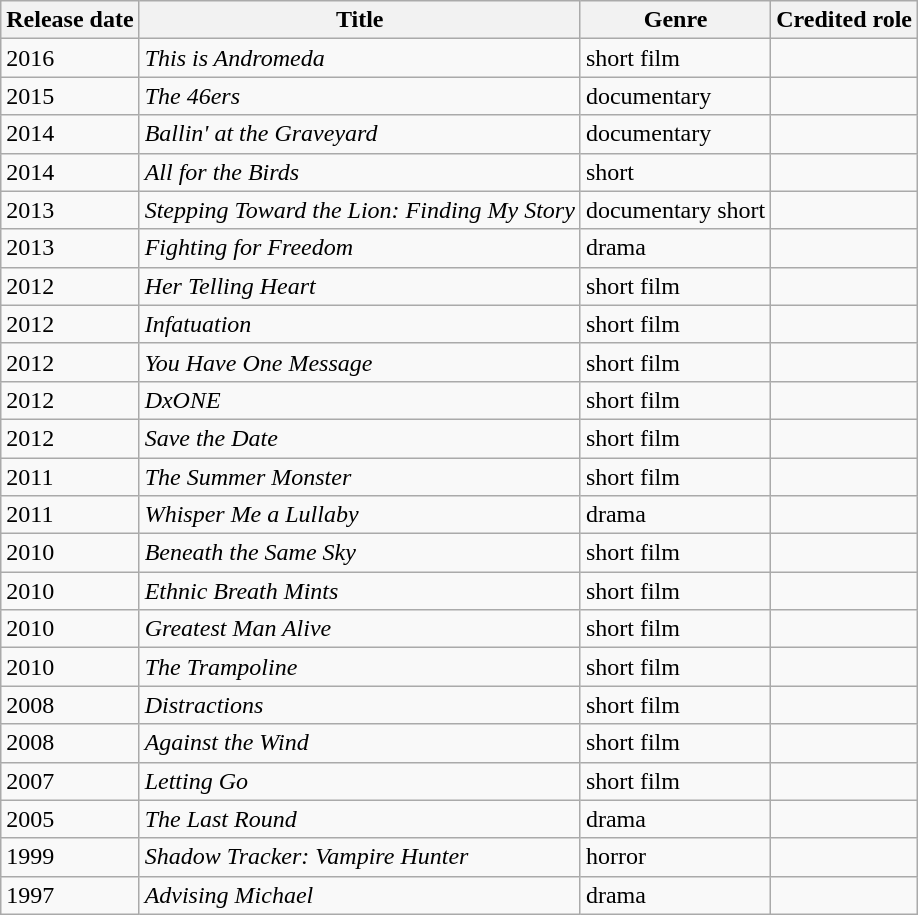<table class="wikitable">
<tr>
<th>Release date</th>
<th>Title</th>
<th>Genre</th>
<th>Credited role</th>
</tr>
<tr>
<td>2016</td>
<td><em>This is Andromeda</em></td>
<td>short film</td>
<td></td>
</tr>
<tr>
<td>2015</td>
<td><em>The 46ers</em></td>
<td>documentary</td>
<td></td>
</tr>
<tr>
<td>2014</td>
<td><em>Ballin' at the Graveyard</em></td>
<td>documentary</td>
<td></td>
</tr>
<tr>
<td>2014</td>
<td><em>All for the Birds</em></td>
<td>short</td>
<td></td>
</tr>
<tr>
<td>2013</td>
<td><em>Stepping Toward the Lion: Finding My Story</em></td>
<td>documentary short</td>
<td></td>
</tr>
<tr>
<td>2013</td>
<td><em>Fighting for Freedom</em></td>
<td>drama</td>
<td></td>
</tr>
<tr>
<td>2012</td>
<td><em>Her Telling Heart</em></td>
<td>short film</td>
<td></td>
</tr>
<tr>
<td>2012</td>
<td><em>Infatuation</em></td>
<td>short film</td>
<td></td>
</tr>
<tr>
<td>2012</td>
<td><em>You Have One Message</em></td>
<td>short film</td>
<td></td>
</tr>
<tr>
<td>2012</td>
<td><em>DxONE</em></td>
<td>short film</td>
<td></td>
</tr>
<tr>
<td>2012</td>
<td><em>Save the Date</em></td>
<td>short film</td>
<td></td>
</tr>
<tr>
<td>2011</td>
<td><em>The Summer Monster</em></td>
<td>short film</td>
<td></td>
</tr>
<tr>
<td>2011</td>
<td><em>Whisper Me a Lullaby</em></td>
<td>drama</td>
<td></td>
</tr>
<tr>
<td>2010</td>
<td><em>Beneath the Same Sky</em></td>
<td>short film</td>
<td></td>
</tr>
<tr>
<td>2010</td>
<td><em>Ethnic Breath Mints</em></td>
<td>short film</td>
<td></td>
</tr>
<tr>
<td>2010</td>
<td><em>Greatest Man Alive</em></td>
<td>short film</td>
<td></td>
</tr>
<tr>
<td>2010</td>
<td><em>The Trampoline</em></td>
<td>short film</td>
<td></td>
</tr>
<tr>
<td>2008</td>
<td><em>Distractions</em></td>
<td>short film</td>
<td></td>
</tr>
<tr>
<td>2008</td>
<td><em>Against the Wind</em></td>
<td>short film</td>
<td></td>
</tr>
<tr>
<td>2007</td>
<td><em>Letting Go</em></td>
<td>short film</td>
<td></td>
</tr>
<tr>
<td>2005</td>
<td><em>The Last Round</em></td>
<td>drama</td>
<td></td>
</tr>
<tr>
<td>1999</td>
<td><em>Shadow Tracker: Vampire Hunter</em></td>
<td>horror</td>
<td></td>
</tr>
<tr>
<td>1997</td>
<td><em>Advising Michael</em></td>
<td>drama</td>
<td></td>
</tr>
</table>
